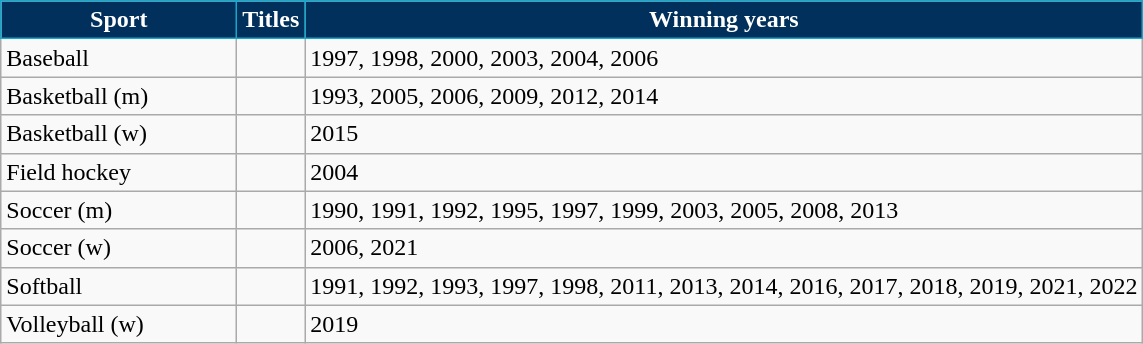<table class="wikitable sortable"; style=" ">
<tr>
<th width= 150px style= "background:#00305B; color:white; border:1px solid #15A7CC">Sport</th>
<th width= px style= "background:#00305B; color:white; border:1px solid #15A7CC">Titles</th>
<th width= px style= "background:#00305B; color:white; border:1px solid #15A7CC">Winning years</th>
</tr>
<tr>
<td>Baseball</td>
<td></td>
<td>1997, 1998, 2000, 2003, 2004, 2006</td>
</tr>
<tr>
<td>Basketball (m)</td>
<td></td>
<td>1993, 2005, 2006, 2009, 2012, 2014</td>
</tr>
<tr>
<td>Basketball (w)</td>
<td></td>
<td>2015</td>
</tr>
<tr>
<td>Field hockey</td>
<td></td>
<td>2004</td>
</tr>
<tr>
<td>Soccer (m)</td>
<td></td>
<td>1990, 1991, 1992, 1995, 1997, 1999, 2003, 2005, 2008, 2013</td>
</tr>
<tr>
<td>Soccer (w)</td>
<td></td>
<td>2006, 2021</td>
</tr>
<tr>
<td>Softball</td>
<td></td>
<td>1991, 1992, 1993, 1997, 1998, 2011, 2013, 2014, 2016, 2017, 2018, 2019, 2021, 2022</td>
</tr>
<tr>
<td>Volleyball (w)</td>
<td></td>
<td>2019</td>
</tr>
</table>
